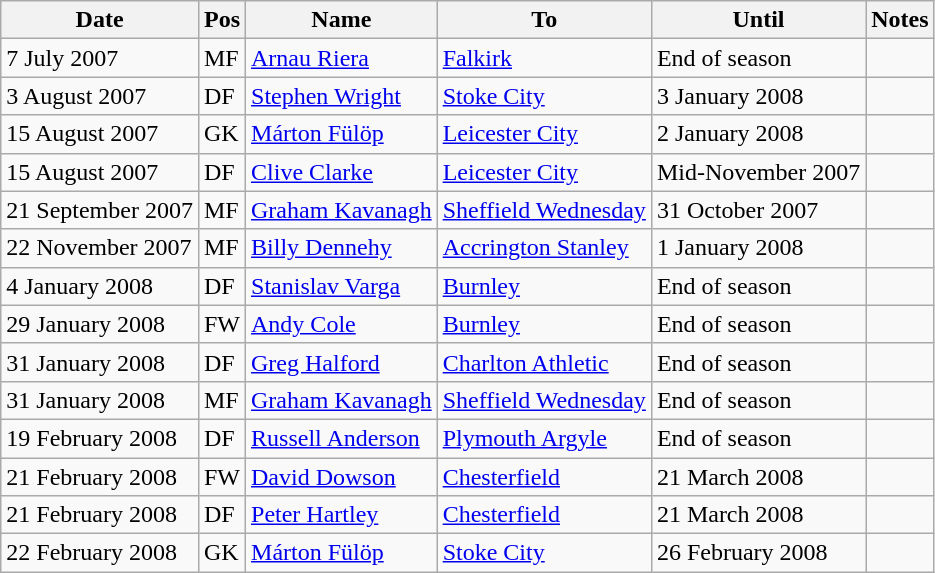<table class="wikitable">
<tr>
<th>Date</th>
<th>Pos</th>
<th>Name</th>
<th>To</th>
<th>Until</th>
<th>Notes</th>
</tr>
<tr>
<td>7 July 2007</td>
<td>MF</td>
<td><a href='#'>Arnau Riera</a></td>
<td><a href='#'>Falkirk</a></td>
<td>End of season</td>
<td></td>
</tr>
<tr>
<td>3 August 2007</td>
<td>DF</td>
<td><a href='#'>Stephen Wright</a></td>
<td><a href='#'>Stoke City</a></td>
<td>3 January 2008</td>
<td></td>
</tr>
<tr>
<td>15 August 2007</td>
<td>GK</td>
<td><a href='#'>Márton Fülöp</a></td>
<td><a href='#'>Leicester City</a></td>
<td>2 January 2008</td>
<td></td>
</tr>
<tr>
<td>15 August 2007</td>
<td>DF</td>
<td><a href='#'>Clive Clarke</a></td>
<td><a href='#'>Leicester City</a></td>
<td>Mid-November 2007</td>
<td></td>
</tr>
<tr>
<td>21 September 2007</td>
<td>MF</td>
<td><a href='#'>Graham Kavanagh</a></td>
<td><a href='#'>Sheffield Wednesday</a></td>
<td>31 October 2007</td>
<td></td>
</tr>
<tr>
<td>22 November 2007</td>
<td>MF</td>
<td><a href='#'>Billy Dennehy</a></td>
<td><a href='#'>Accrington Stanley</a></td>
<td>1 January 2008</td>
<td></td>
</tr>
<tr>
<td>4 January 2008</td>
<td>DF</td>
<td><a href='#'>Stanislav Varga</a></td>
<td><a href='#'>Burnley</a></td>
<td>End of season</td>
<td></td>
</tr>
<tr>
<td>29 January 2008</td>
<td>FW</td>
<td><a href='#'>Andy Cole</a></td>
<td><a href='#'>Burnley</a></td>
<td>End of season</td>
<td></td>
</tr>
<tr>
<td>31 January 2008</td>
<td>DF</td>
<td><a href='#'>Greg Halford</a></td>
<td><a href='#'>Charlton Athletic</a></td>
<td>End of season</td>
<td></td>
</tr>
<tr>
<td>31 January 2008</td>
<td>MF</td>
<td><a href='#'>Graham Kavanagh</a></td>
<td><a href='#'>Sheffield Wednesday</a></td>
<td>End of season</td>
<td></td>
</tr>
<tr>
<td>19 February 2008</td>
<td>DF</td>
<td><a href='#'>Russell Anderson</a></td>
<td><a href='#'>Plymouth Argyle</a></td>
<td>End of season</td>
<td></td>
</tr>
<tr>
<td>21 February 2008</td>
<td>FW</td>
<td><a href='#'>David Dowson</a></td>
<td><a href='#'>Chesterfield</a></td>
<td>21 March 2008</td>
<td></td>
</tr>
<tr>
<td>21 February 2008</td>
<td>DF</td>
<td><a href='#'>Peter Hartley</a></td>
<td><a href='#'>Chesterfield</a></td>
<td>21 March 2008</td>
<td></td>
</tr>
<tr>
<td>22 February 2008</td>
<td>GK</td>
<td><a href='#'>Márton Fülöp</a></td>
<td><a href='#'>Stoke City</a></td>
<td>26 February 2008</td>
<td></td>
</tr>
</table>
